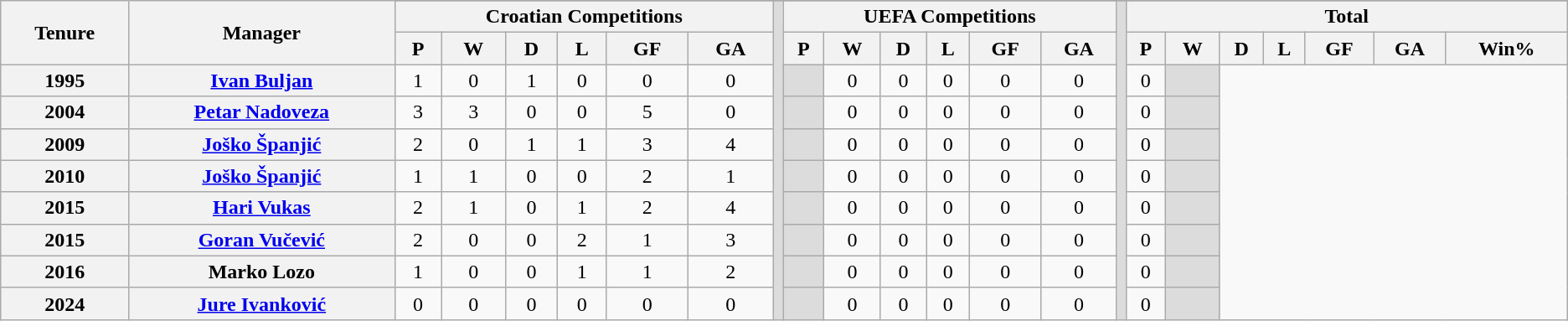<table class="wikitable plainrowheaders sortable" style="text-align:center">
<tr>
<th colspan=1 rowspan=3>Tenure</th>
<th colspan=1 rowspan=3>Manager</th>
</tr>
<tr class="unsortable">
<th colspan=6>Croatian Competitions</th>
<th scope=col width=0.1% rowspan=38 style="background: #DCDCDC" class="unsortable"></th>
<th colspan=6>UEFA Competitions</th>
<th scope=col width=0.1% rowspan=38 style="background: #DCDCDC" class="unsortable"></th>
<th colspan=7>Total</th>
</tr>
<tr class="unsortable">
<th scope=col>P</th>
<th scope=col>W</th>
<th scope=col>D</th>
<th scope=col>L</th>
<th scope=col>GF</th>
<th scope=col>GA</th>
<th scope=col>P</th>
<th scope=col>W</th>
<th scope=col>D</th>
<th scope=col>L</th>
<th scope=col>GF</th>
<th scope=col>GA</th>
<th scope=col>P</th>
<th scope=col>W</th>
<th scope=col>D</th>
<th scope=col>L</th>
<th scope=col>GF</th>
<th scope=col>GA</th>
<th scope=col>Win%</th>
</tr>
<tr>
<th scope=row>1995</th>
<th scope=row> <a href='#'>Ivan Buljan</a></th>
<td>1</td>
<td>0</td>
<td>1</td>
<td>0</td>
<td>0</td>
<td>0</td>
<td style="background: #DCDCDC"></td>
<td>0</td>
<td>0</td>
<td>0</td>
<td>0</td>
<td>0</td>
<td>0</td>
<td style="background: #DCDCDC"><br></td>
</tr>
<tr>
<th scope=row>2004</th>
<th scope=row> <a href='#'>Petar Nadoveza</a></th>
<td>3</td>
<td>3</td>
<td>0</td>
<td>0</td>
<td>5</td>
<td>0</td>
<td style="background: #DCDCDC"></td>
<td>0</td>
<td>0</td>
<td>0</td>
<td>0</td>
<td>0</td>
<td>0</td>
<td style="background: #DCDCDC"><br></td>
</tr>
<tr>
<th scope=row>2009</th>
<th scope=row> <a href='#'>Joško Španjić</a></th>
<td>2</td>
<td>0</td>
<td>1</td>
<td>1</td>
<td>3</td>
<td>4</td>
<td style="background: #DCDCDC"></td>
<td>0</td>
<td>0</td>
<td>0</td>
<td>0</td>
<td>0</td>
<td>0</td>
<td style="background: #DCDCDC"><br></td>
</tr>
<tr>
<th scope=row>2010</th>
<th scope=row> <a href='#'>Joško Španjić</a></th>
<td>1</td>
<td>1</td>
<td>0</td>
<td>0</td>
<td>2</td>
<td>1</td>
<td style="background: #DCDCDC"></td>
<td>0</td>
<td>0</td>
<td>0</td>
<td>0</td>
<td>0</td>
<td>0</td>
<td style="background: #DCDCDC"><br></td>
</tr>
<tr>
<th scope=row>2015</th>
<th scope=row> <a href='#'>Hari Vukas</a></th>
<td>2</td>
<td>1</td>
<td>0</td>
<td>1</td>
<td>2</td>
<td>4</td>
<td style="background: #DCDCDC"></td>
<td>0</td>
<td>0</td>
<td>0</td>
<td>0</td>
<td>0</td>
<td>0</td>
<td style="background: #DCDCDC"><br></td>
</tr>
<tr>
<th scope=row>2015</th>
<th scope=row> <a href='#'>Goran Vučević</a></th>
<td>2</td>
<td>0</td>
<td>0</td>
<td>2</td>
<td>1</td>
<td>3</td>
<td style="background: #DCDCDC"></td>
<td>0</td>
<td>0</td>
<td>0</td>
<td>0</td>
<td>0</td>
<td>0</td>
<td style="background: #DCDCDC"><br></td>
</tr>
<tr>
<th scope=row>2016</th>
<th scope=row> Marko Lozo</th>
<td>1</td>
<td>0</td>
<td>0</td>
<td>1</td>
<td>1</td>
<td>2</td>
<td style="background: #DCDCDC"></td>
<td>0</td>
<td>0</td>
<td>0</td>
<td>0</td>
<td>0</td>
<td>0</td>
<td style="background: #DCDCDC"><br></td>
</tr>
<tr>
<th scope=row>2024</th>
<th scope=row> <a href='#'>Jure Ivanković</a></th>
<td>0</td>
<td>0</td>
<td>0</td>
<td>0</td>
<td>0</td>
<td>0</td>
<td style="background: #DCDCDC"></td>
<td>0</td>
<td>0</td>
<td>0</td>
<td>0</td>
<td>0</td>
<td>0</td>
<td style="background: #DCDCDC"><br></td>
</tr>
</table>
